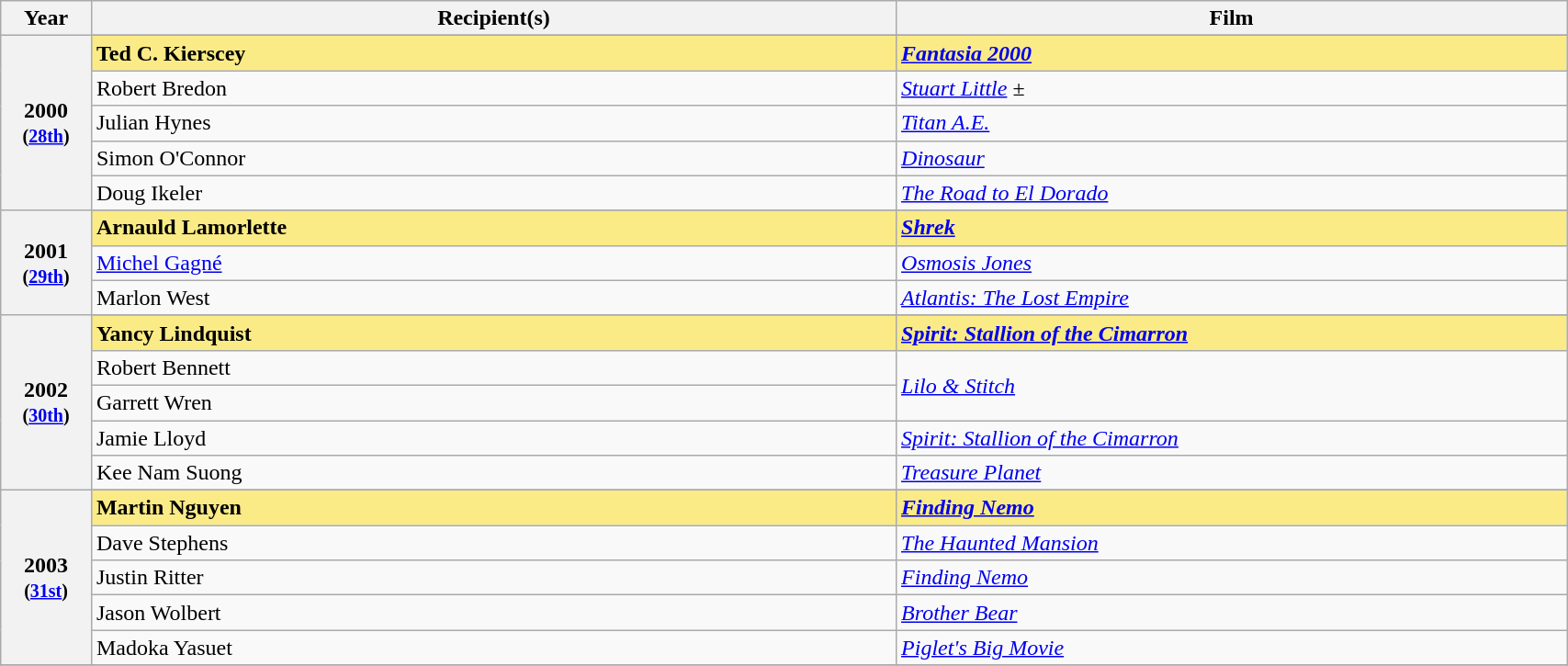<table class="wikitable" style="width:90%;">
<tr>
<th style="width:3%;">Year</th>
<th style="width:30%;">Recipient(s)</th>
<th style="width:25%;">Film</th>
</tr>
<tr>
<th rowspan="6" style="text-align:center;">2000 <br><small>(<a href='#'>28th</a>)</small><br></th>
</tr>
<tr style="background:#FAEB86;">
<td><strong>Ted C. Kierscey</strong></td>
<td><strong><em><a href='#'>Fantasia 2000</a></em></strong></td>
</tr>
<tr>
<td>Robert Bredon</td>
<td><em><a href='#'>Stuart Little</a></em> ±</td>
</tr>
<tr>
<td>Julian Hynes</td>
<td><em><a href='#'>Titan A.E.</a></em></td>
</tr>
<tr>
<td>Simon O'Connor</td>
<td><em><a href='#'>Dinosaur</a></em></td>
</tr>
<tr>
<td>Doug Ikeler</td>
<td><em><a href='#'>The Road to El Dorado</a></em></td>
</tr>
<tr>
<th rowspan="4" style="text-align:center;">2001 <br><small>(<a href='#'>29th</a>)</small><br></th>
</tr>
<tr style="background:#FAEB86;">
<td><strong>Arnauld Lamorlette</strong></td>
<td><strong><em><a href='#'>Shrek</a></em></strong></td>
</tr>
<tr>
<td><a href='#'>Michel Gagné</a></td>
<td><em><a href='#'>Osmosis Jones</a></em></td>
</tr>
<tr>
<td>Marlon West</td>
<td><em><a href='#'>Atlantis: The Lost Empire</a></em></td>
</tr>
<tr>
<th rowspan="6" style="text-align:center;">2002 <br><small>(<a href='#'>30th</a>)</small><br></th>
</tr>
<tr style="background:#FAEB86;">
<td><strong>Yancy Lindquist</strong></td>
<td><strong><em><a href='#'>Spirit: Stallion of the Cimarron</a></em></strong></td>
</tr>
<tr>
<td>Robert Bennett</td>
<td rowspan="2"><em><a href='#'>Lilo & Stitch</a></em></td>
</tr>
<tr>
<td>Garrett Wren</td>
</tr>
<tr>
<td>Jamie Lloyd</td>
<td><em><a href='#'>Spirit: Stallion of the Cimarron</a></em></td>
</tr>
<tr>
<td>Kee Nam Suong</td>
<td><em><a href='#'>Treasure Planet</a></em></td>
</tr>
<tr>
<th rowspan="6" style="text-align:center;">2003 <br><small>(<a href='#'>31st</a>)</small><br></th>
</tr>
<tr style="background:#FAEB86;">
<td><strong>Martin Nguyen</strong></td>
<td><strong><em><a href='#'>Finding Nemo</a></em></strong></td>
</tr>
<tr>
<td>Dave Stephens</td>
<td><em><a href='#'>The Haunted Mansion</a></em></td>
</tr>
<tr>
<td>Justin Ritter</td>
<td><em><a href='#'>Finding Nemo</a></em></td>
</tr>
<tr>
<td>Jason Wolbert</td>
<td><em><a href='#'>Brother Bear</a></em></td>
</tr>
<tr>
<td>Madoka Yasuet</td>
<td><em><a href='#'>Piglet's Big Movie</a></em></td>
</tr>
<tr>
</tr>
</table>
